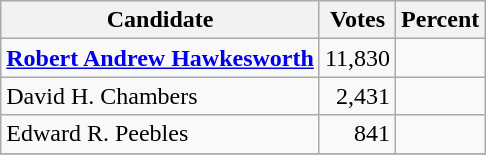<table class="wikitable">
<tr>
<th>Candidate</th>
<th>Votes</th>
<th>Percent</th>
</tr>
<tr>
<td style="font-weight:bold;"><a href='#'>Robert Andrew Hawkesworth</a></td>
<td style="text-align:right;">11,830</td>
<td style="text-align:right;"></td>
</tr>
<tr>
<td>David H. Chambers</td>
<td style="text-align:right;">2,431</td>
<td style="text-align:right;"></td>
</tr>
<tr>
<td>Edward R. Peebles</td>
<td style="text-align:right;">841</td>
<td style="text-align:right;"></td>
</tr>
<tr>
</tr>
</table>
